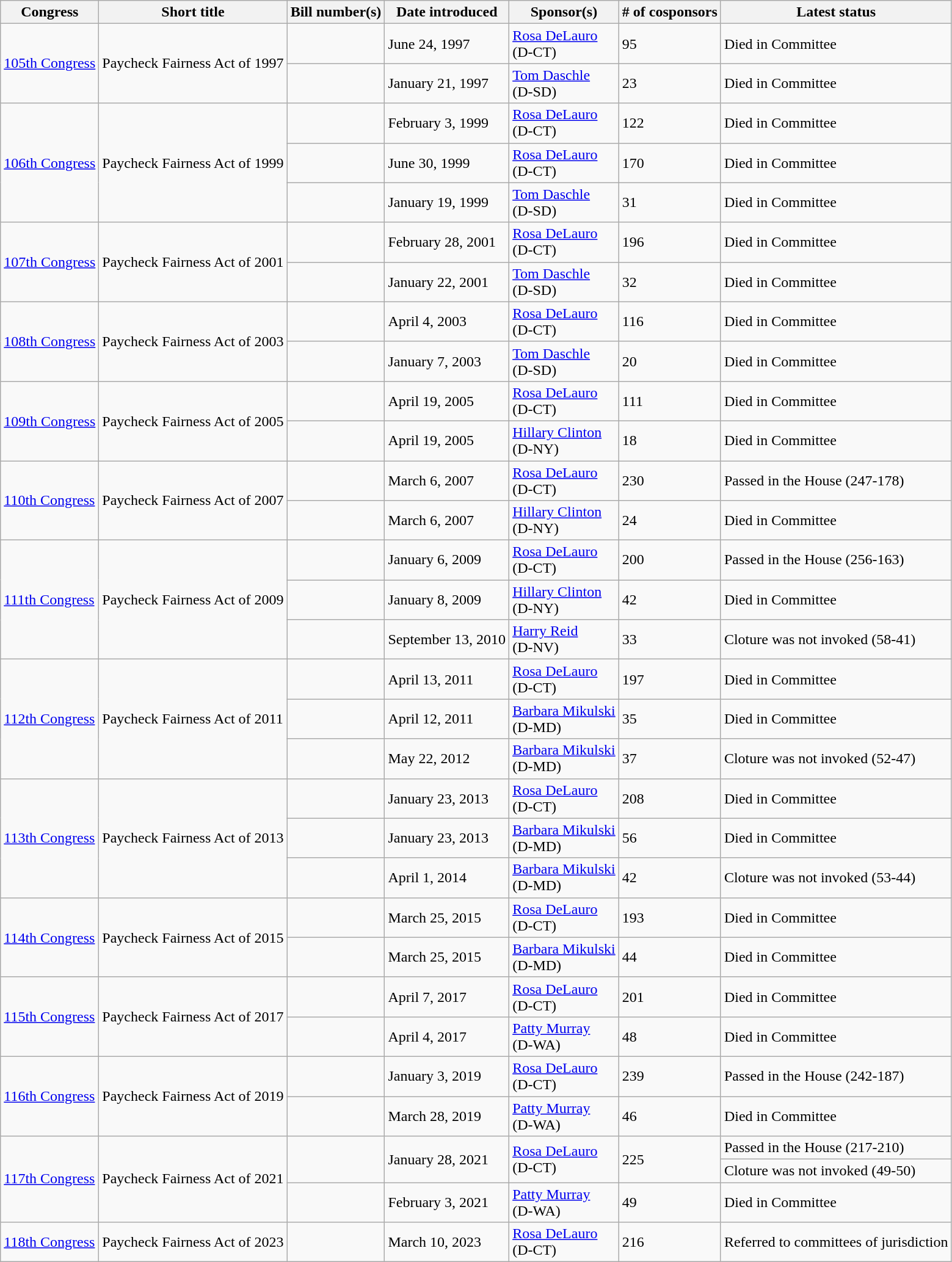<table class="wikitable">
<tr>
<th>Congress</th>
<th>Short title</th>
<th>Bill number(s)</th>
<th>Date introduced</th>
<th>Sponsor(s)</th>
<th># of cosponsors</th>
<th>Latest status</th>
</tr>
<tr>
<td rowspan="2"><a href='#'>105th Congress</a></td>
<td rowspan="2">Paycheck Fairness Act of 1997</td>
<td></td>
<td>June 24, 1997</td>
<td><a href='#'>Rosa DeLauro</a><br>(D-CT)</td>
<td>95</td>
<td>Died in Committee</td>
</tr>
<tr>
<td></td>
<td>January 21, 1997</td>
<td><a href='#'>Tom Daschle</a><br>(D-SD)</td>
<td>23</td>
<td>Died in Committee</td>
</tr>
<tr>
<td rowspan="3"><a href='#'>106th Congress</a></td>
<td rowspan="3">Paycheck Fairness Act of 1999</td>
<td></td>
<td>February 3, 1999</td>
<td><a href='#'>Rosa DeLauro</a><br>(D-CT)</td>
<td>122</td>
<td>Died in Committee</td>
</tr>
<tr>
<td></td>
<td>June 30, 1999</td>
<td><a href='#'>Rosa DeLauro</a><br>(D-CT)</td>
<td>170</td>
<td>Died in Committee</td>
</tr>
<tr>
<td></td>
<td>January 19, 1999</td>
<td><a href='#'>Tom Daschle</a><br>(D-SD)</td>
<td>31</td>
<td>Died in Committee</td>
</tr>
<tr>
<td rowspan="2"><a href='#'>107th Congress</a></td>
<td rowspan="2">Paycheck Fairness Act of 2001</td>
<td></td>
<td>February 28, 2001</td>
<td><a href='#'>Rosa DeLauro</a><br>(D-CT)</td>
<td>196</td>
<td>Died in Committee</td>
</tr>
<tr>
<td></td>
<td>January 22, 2001</td>
<td><a href='#'>Tom Daschle</a><br>(D-SD)</td>
<td>32</td>
<td>Died in Committee</td>
</tr>
<tr>
<td rowspan="2"><a href='#'>108th Congress</a></td>
<td rowspan="2">Paycheck Fairness Act of 2003</td>
<td></td>
<td>April 4, 2003</td>
<td><a href='#'>Rosa DeLauro</a><br>(D-CT)</td>
<td>116</td>
<td>Died in Committee</td>
</tr>
<tr>
<td></td>
<td>January 7, 2003</td>
<td><a href='#'>Tom Daschle</a><br>(D-SD)</td>
<td>20</td>
<td>Died in Committee</td>
</tr>
<tr>
<td rowspan="2"><a href='#'>109th Congress</a></td>
<td rowspan="2">Paycheck Fairness Act of 2005</td>
<td></td>
<td>April 19, 2005</td>
<td><a href='#'>Rosa DeLauro</a><br>(D-CT)</td>
<td>111</td>
<td>Died in Committee</td>
</tr>
<tr>
<td></td>
<td>April 19, 2005</td>
<td><a href='#'>Hillary Clinton</a><br>(D-NY)</td>
<td>18</td>
<td>Died in Committee</td>
</tr>
<tr>
<td rowspan="2"><a href='#'>110th Congress</a></td>
<td rowspan="2">Paycheck Fairness Act of 2007</td>
<td></td>
<td>March 6, 2007</td>
<td><a href='#'>Rosa DeLauro</a><br>(D-CT)</td>
<td>230</td>
<td>Passed in the House (247-178)</td>
</tr>
<tr>
<td></td>
<td>March 6, 2007</td>
<td><a href='#'>Hillary Clinton</a><br>(D-NY)</td>
<td>24</td>
<td>Died in Committee</td>
</tr>
<tr>
<td rowspan="3"><a href='#'>111th Congress</a></td>
<td rowspan="3">Paycheck Fairness Act of 2009</td>
<td></td>
<td>January 6, 2009</td>
<td><a href='#'>Rosa DeLauro</a><br>(D-CT)</td>
<td>200</td>
<td>Passed in the House (256-163)</td>
</tr>
<tr>
<td></td>
<td>January 8, 2009</td>
<td><a href='#'>Hillary Clinton</a><br>(D-NY)</td>
<td>42</td>
<td>Died in Committee</td>
</tr>
<tr>
<td></td>
<td>September 13, 2010</td>
<td><a href='#'>Harry Reid</a><br>(D-NV)</td>
<td>33</td>
<td>Cloture was not invoked (58-41)</td>
</tr>
<tr>
<td rowspan="3"><a href='#'>112th Congress</a></td>
<td rowspan="3">Paycheck Fairness Act of 2011</td>
<td></td>
<td>April 13, 2011</td>
<td><a href='#'>Rosa DeLauro</a><br>(D-CT)</td>
<td>197</td>
<td>Died in Committee</td>
</tr>
<tr>
<td></td>
<td>April 12, 2011</td>
<td><a href='#'>Barbara Mikulski</a><br>(D-MD)</td>
<td>35</td>
<td>Died in Committee</td>
</tr>
<tr>
<td></td>
<td>May 22, 2012</td>
<td><a href='#'>Barbara Mikulski</a><br>(D-MD)</td>
<td>37</td>
<td>Cloture was not invoked (52-47)</td>
</tr>
<tr>
<td rowspan="3"><a href='#'>113th Congress</a></td>
<td rowspan="3">Paycheck Fairness Act of 2013</td>
<td></td>
<td>January 23, 2013</td>
<td><a href='#'>Rosa DeLauro</a><br>(D-CT)</td>
<td>208</td>
<td>Died in Committee</td>
</tr>
<tr>
<td></td>
<td>January 23, 2013</td>
<td><a href='#'>Barbara Mikulski</a><br>(D-MD)</td>
<td>56</td>
<td>Died in Committee</td>
</tr>
<tr>
<td></td>
<td>April 1, 2014</td>
<td><a href='#'>Barbara Mikulski</a><br>(D-MD)</td>
<td>42</td>
<td>Cloture was not invoked (53-44)</td>
</tr>
<tr>
<td rowspan="2"><a href='#'>114th Congress</a></td>
<td rowspan="2">Paycheck Fairness Act of 2015</td>
<td></td>
<td>March 25, 2015</td>
<td><a href='#'>Rosa DeLauro</a><br>(D-CT)</td>
<td>193</td>
<td>Died in Committee</td>
</tr>
<tr>
<td></td>
<td>March 25, 2015</td>
<td><a href='#'>Barbara Mikulski</a><br>(D-MD)</td>
<td>44</td>
<td>Died in Committee</td>
</tr>
<tr>
<td rowspan="2"><a href='#'>115th Congress</a></td>
<td rowspan="2">Paycheck Fairness Act of 2017</td>
<td></td>
<td>April 7, 2017</td>
<td><a href='#'>Rosa DeLauro</a><br>(D-CT)</td>
<td>201</td>
<td>Died in Committee</td>
</tr>
<tr>
<td></td>
<td>April 4, 2017</td>
<td><a href='#'>Patty Murray</a><br>(D-WA)</td>
<td>48</td>
<td>Died in Committee</td>
</tr>
<tr>
<td rowspan="2"><a href='#'>116th Congress</a></td>
<td rowspan="2">Paycheck Fairness Act of 2019</td>
<td></td>
<td>January 3, 2019</td>
<td><a href='#'>Rosa DeLauro</a><br>(D-CT)</td>
<td>239</td>
<td>Passed in the House (242-187)</td>
</tr>
<tr>
<td></td>
<td>March 28, 2019</td>
<td><a href='#'>Patty Murray</a><br>(D-WA)</td>
<td>46</td>
<td>Died in Committee</td>
</tr>
<tr>
<td rowspan="3"><a href='#'>117th Congress</a></td>
<td rowspan="3">Paycheck Fairness Act of 2021</td>
<td rowspan="2"></td>
<td rowspan="2">January 28, 2021</td>
<td rowspan="2"><a href='#'>Rosa DeLauro</a><br>(D-CT)</td>
<td rowspan="2">225</td>
<td>Passed in the House (217-210)</td>
</tr>
<tr>
<td>Cloture was not invoked (49-50)</td>
</tr>
<tr>
<td></td>
<td>February 3, 2021</td>
<td><a href='#'>Patty Murray</a><br>(D-WA)</td>
<td>49</td>
<td>Died in Committee</td>
</tr>
<tr>
<td><a href='#'>118th Congress</a></td>
<td>Paycheck Fairness Act of 2023</td>
<td></td>
<td>March 10, 2023</td>
<td><a href='#'>Rosa DeLauro</a><br>(D-CT)</td>
<td>216</td>
<td>Referred to committees of jurisdiction</td>
</tr>
</table>
